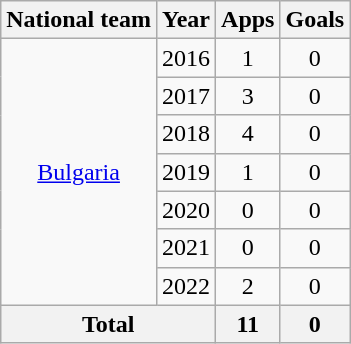<table class="wikitable" style="text-align:center">
<tr>
<th>National team</th>
<th>Year</th>
<th>Apps</th>
<th>Goals</th>
</tr>
<tr>
<td rowspan="7"><a href='#'>Bulgaria</a></td>
<td>2016</td>
<td>1</td>
<td>0</td>
</tr>
<tr>
<td>2017</td>
<td>3</td>
<td>0</td>
</tr>
<tr>
<td>2018</td>
<td>4</td>
<td>0</td>
</tr>
<tr>
<td>2019</td>
<td>1</td>
<td>0</td>
</tr>
<tr>
<td>2020</td>
<td>0</td>
<td>0</td>
</tr>
<tr>
<td>2021</td>
<td>0</td>
<td>0</td>
</tr>
<tr>
<td>2022</td>
<td>2</td>
<td>0</td>
</tr>
<tr>
<th colspan="2">Total</th>
<th>11</th>
<th>0</th>
</tr>
</table>
